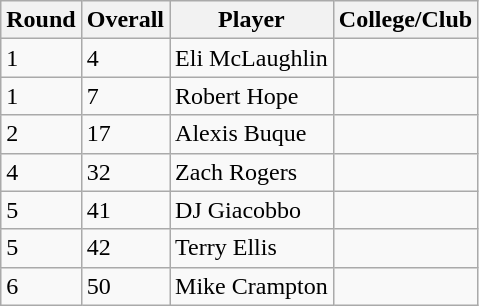<table class="wikitable">
<tr>
<th>Round</th>
<th>Overall</th>
<th>Player</th>
<th>College/Club</th>
</tr>
<tr>
<td>1</td>
<td>4</td>
<td>Eli McLaughlin</td>
<td></td>
</tr>
<tr>
<td>1</td>
<td>7</td>
<td>Robert Hope</td>
<td></td>
</tr>
<tr>
<td>2</td>
<td>17</td>
<td>Alexis Buque</td>
<td></td>
</tr>
<tr>
<td>4</td>
<td>32</td>
<td>Zach Rogers</td>
<td></td>
</tr>
<tr>
<td>5</td>
<td>41</td>
<td>DJ Giacobbo</td>
<td></td>
</tr>
<tr>
<td>5</td>
<td>42</td>
<td>Terry Ellis</td>
<td></td>
</tr>
<tr>
<td>6</td>
<td>50</td>
<td>Mike Crampton</td>
<td></td>
</tr>
</table>
